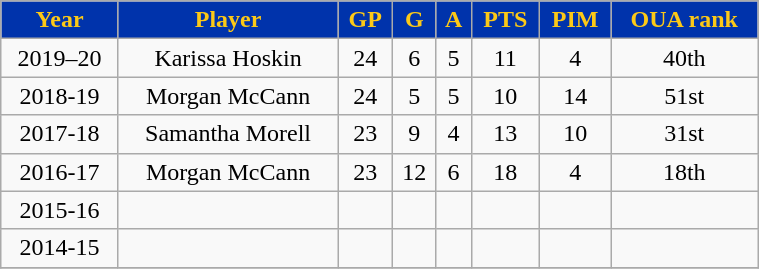<table class="wikitable" width="40%">
<tr align="center"  style=" background:#0033AB;color:#FCC917;">
<td><strong>Year</strong></td>
<td><strong>Player</strong></td>
<td><strong>GP</strong></td>
<td><strong>G</strong></td>
<td><strong>A</strong></td>
<td><strong>PTS</strong></td>
<td><strong>PIM</strong></td>
<td><strong>OUA rank</strong></td>
</tr>
<tr align="center" bgcolor="">
<td>2019–20</td>
<td>Karissa Hoskin</td>
<td>24</td>
<td>6</td>
<td>5</td>
<td>11</td>
<td>4</td>
<td>40th</td>
</tr>
<tr align="center" bgcolor="">
<td>2018-19</td>
<td>Morgan McCann</td>
<td>24</td>
<td>5</td>
<td>5</td>
<td>10</td>
<td>14</td>
<td>51st</td>
</tr>
<tr align="center" bgcolor="">
<td>2017-18</td>
<td>Samantha Morell</td>
<td>23</td>
<td>9</td>
<td>4</td>
<td>13</td>
<td>10</td>
<td>31st</td>
</tr>
<tr align="center" bgcolor="">
<td>2016-17</td>
<td>Morgan McCann</td>
<td>23</td>
<td>12</td>
<td>6</td>
<td>18</td>
<td>4</td>
<td>18th</td>
</tr>
<tr align="center" bgcolor="">
<td>2015-16</td>
<td></td>
<td></td>
<td></td>
<td></td>
<td></td>
<td></td>
<td></td>
</tr>
<tr align="center" bgcolor="">
<td>2014-15</td>
<td></td>
<td></td>
<td></td>
<td></td>
<td></td>
<td></td>
<td></td>
</tr>
<tr align="center" bgcolor="">
</tr>
</table>
